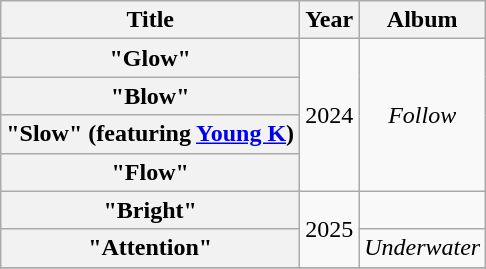<table class="wikitable plainrowheaders" style="text-align:center">
<tr>
<th scope="col">Title</th>
<th scope="col">Year</th>
<th scope="col">Album</th>
</tr>
<tr>
<th scope="row">"Glow"</th>
<td rowspan="4">2024</td>
<td rowspan="4"><em>Follow</em></td>
</tr>
<tr>
<th scope="row">"Blow"</th>
</tr>
<tr>
<th scope="row">"Slow" (featuring <a href='#'>Young K</a>)</th>
</tr>
<tr>
<th scope="row">"Flow"</th>
</tr>
<tr>
<th scope="row">"Bright"</th>
<td rowspan="2">2025</td>
<td></td>
</tr>
<tr>
<th scope="row">"Attention"</th>
<td><em>Underwater</em></td>
</tr>
<tr>
</tr>
</table>
